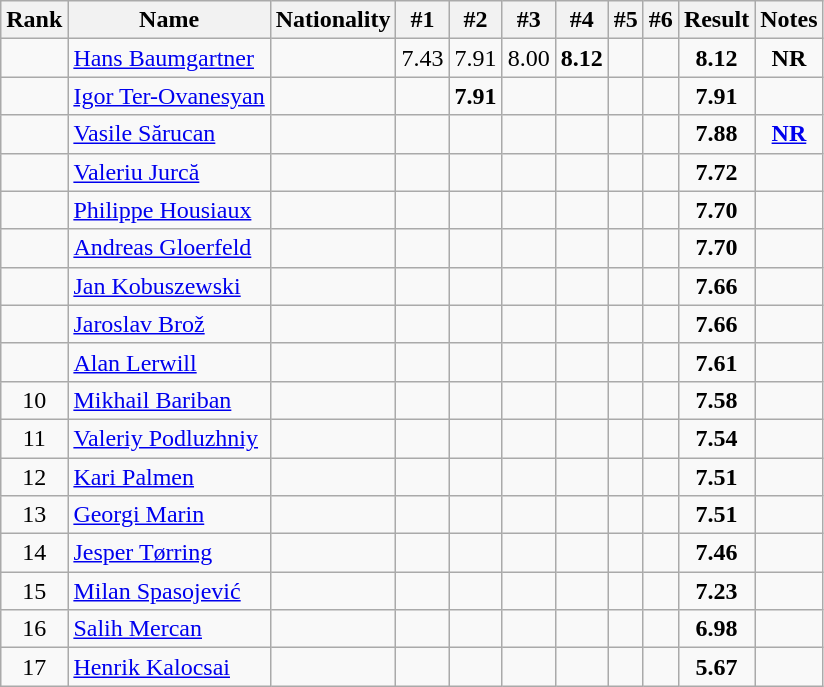<table class="wikitable sortable" style="text-align:center">
<tr>
<th>Rank</th>
<th>Name</th>
<th>Nationality</th>
<th>#1</th>
<th>#2</th>
<th>#3</th>
<th>#4</th>
<th>#5</th>
<th>#6</th>
<th>Result</th>
<th>Notes</th>
</tr>
<tr>
<td></td>
<td align="left"><a href='#'>Hans Baumgartner</a></td>
<td align=left></td>
<td>7.43</td>
<td>7.91</td>
<td>8.00</td>
<td><strong>8.12</strong></td>
<td></td>
<td></td>
<td><strong>8.12</strong></td>
<td><strong>NR</strong></td>
</tr>
<tr>
<td></td>
<td align="left"><a href='#'>Igor Ter-Ovanesyan</a></td>
<td align=left></td>
<td></td>
<td><strong>7.91</strong></td>
<td></td>
<td></td>
<td></td>
<td></td>
<td><strong>7.91</strong></td>
<td></td>
</tr>
<tr>
<td></td>
<td align="left"><a href='#'>Vasile Sărucan</a></td>
<td align=left></td>
<td></td>
<td></td>
<td></td>
<td></td>
<td></td>
<td></td>
<td><strong>7.88</strong></td>
<td><strong><a href='#'>NR</a></strong></td>
</tr>
<tr>
<td></td>
<td align="left"><a href='#'>Valeriu Jurcă</a></td>
<td align=left></td>
<td></td>
<td></td>
<td></td>
<td></td>
<td></td>
<td></td>
<td><strong>7.72</strong></td>
<td></td>
</tr>
<tr>
<td></td>
<td align="left"><a href='#'>Philippe Housiaux</a></td>
<td align=left></td>
<td></td>
<td></td>
<td></td>
<td></td>
<td></td>
<td></td>
<td><strong>7.70</strong></td>
<td></td>
</tr>
<tr>
<td></td>
<td align="left"><a href='#'>Andreas Gloerfeld</a></td>
<td align=left></td>
<td></td>
<td></td>
<td></td>
<td></td>
<td></td>
<td></td>
<td><strong>7.70</strong></td>
<td></td>
</tr>
<tr>
<td></td>
<td align="left"><a href='#'>Jan Kobuszewski</a></td>
<td align=left></td>
<td></td>
<td></td>
<td></td>
<td></td>
<td></td>
<td></td>
<td><strong>7.66</strong></td>
<td></td>
</tr>
<tr>
<td></td>
<td align="left"><a href='#'>Jaroslav Brož</a></td>
<td align=left></td>
<td></td>
<td></td>
<td></td>
<td></td>
<td></td>
<td></td>
<td><strong>7.66</strong></td>
<td></td>
</tr>
<tr>
<td></td>
<td align="left"><a href='#'>Alan Lerwill</a></td>
<td align=left></td>
<td></td>
<td></td>
<td></td>
<td></td>
<td></td>
<td></td>
<td><strong>7.61</strong></td>
<td></td>
</tr>
<tr>
<td>10</td>
<td align="left"><a href='#'>Mikhail Bariban</a></td>
<td align=left></td>
<td></td>
<td></td>
<td></td>
<td></td>
<td></td>
<td></td>
<td><strong>7.58</strong></td>
<td></td>
</tr>
<tr>
<td>11</td>
<td align="left"><a href='#'>Valeriy Podluzhniy</a></td>
<td align=left></td>
<td></td>
<td></td>
<td></td>
<td></td>
<td></td>
<td></td>
<td><strong>7.54</strong></td>
<td></td>
</tr>
<tr>
<td>12</td>
<td align="left"><a href='#'>Kari Palmen</a></td>
<td align=left></td>
<td></td>
<td></td>
<td></td>
<td></td>
<td></td>
<td></td>
<td><strong>7.51</strong></td>
<td></td>
</tr>
<tr>
<td>13</td>
<td align="left"><a href='#'>Georgi Marin</a></td>
<td align=left></td>
<td></td>
<td></td>
<td></td>
<td></td>
<td></td>
<td></td>
<td><strong>7.51</strong></td>
<td></td>
</tr>
<tr>
<td>14</td>
<td align="left"><a href='#'>Jesper Tørring</a></td>
<td align=left></td>
<td></td>
<td></td>
<td></td>
<td></td>
<td></td>
<td></td>
<td><strong>7.46</strong></td>
<td></td>
</tr>
<tr>
<td>15</td>
<td align="left"><a href='#'>Milan Spasojević</a></td>
<td align=left></td>
<td></td>
<td></td>
<td></td>
<td></td>
<td></td>
<td></td>
<td><strong>7.23</strong></td>
<td></td>
</tr>
<tr>
<td>16</td>
<td align="left"><a href='#'>Salih Mercan</a></td>
<td align=left></td>
<td></td>
<td></td>
<td></td>
<td></td>
<td></td>
<td></td>
<td><strong>6.98</strong></td>
<td></td>
</tr>
<tr>
<td>17</td>
<td align="left"><a href='#'>Henrik Kalocsai</a></td>
<td align=left></td>
<td></td>
<td></td>
<td></td>
<td></td>
<td></td>
<td></td>
<td><strong>5.67</strong></td>
<td></td>
</tr>
</table>
